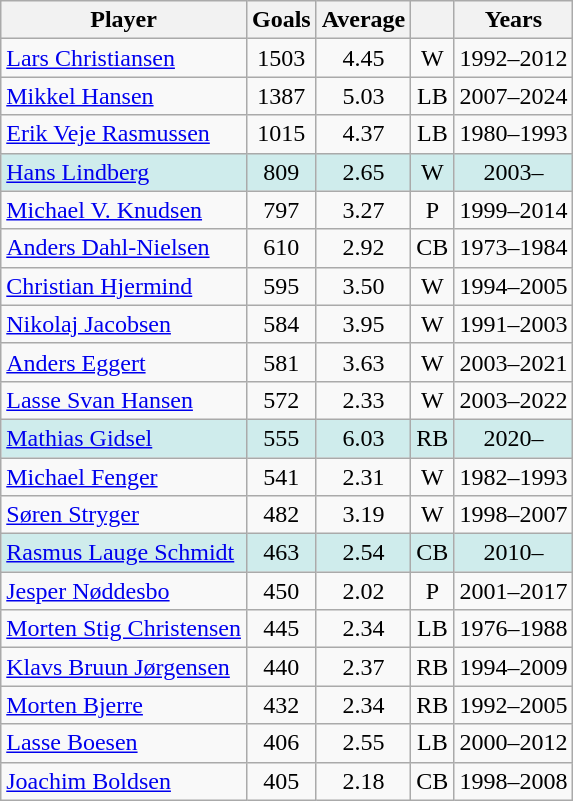<table class="wikitable sortable static-row-numbers" border=1 style=text-align:center>
<tr>
<th>Player</th>
<th>Goals</th>
<th>Average</th>
<th></th>
<th>Years</th>
</tr>
<tr>
<td style=text-align:left><a href='#'>Lars Christiansen</a></td>
<td>1503</td>
<td>4.45</td>
<td>W</td>
<td>1992–2012</td>
</tr>
<tr>
<td style=text-align:left><a href='#'>Mikkel Hansen</a></td>
<td>1387</td>
<td>5.03</td>
<td>LB</td>
<td>2007–2024</td>
</tr>
<tr>
<td style=text-align:left><a href='#'>Erik Veje Rasmussen</a></td>
<td>1015</td>
<td>4.37</td>
<td>LB</td>
<td>1980–1993</td>
</tr>
<tr style="background:#CFECEC">
<td style=text-align:left><a href='#'>Hans Lindberg</a></td>
<td>809</td>
<td>2.65</td>
<td>W</td>
<td>2003–</td>
</tr>
<tr>
<td style=text-align:left><a href='#'>Michael V. Knudsen</a></td>
<td>797</td>
<td>3.27</td>
<td>P</td>
<td>1999–2014</td>
</tr>
<tr>
<td style=text-align:left><a href='#'>Anders Dahl-Nielsen</a></td>
<td>610</td>
<td>2.92</td>
<td>CB</td>
<td>1973–1984</td>
</tr>
<tr>
<td style=text-align:left><a href='#'>Christian Hjermind</a></td>
<td>595</td>
<td>3.50</td>
<td>W</td>
<td>1994–2005</td>
</tr>
<tr>
<td style=text-align:left><a href='#'>Nikolaj Jacobsen</a></td>
<td>584</td>
<td>3.95</td>
<td>W</td>
<td>1991–2003</td>
</tr>
<tr>
<td style=text-align:left><a href='#'>Anders Eggert</a></td>
<td>581</td>
<td>3.63</td>
<td>W</td>
<td>2003–2021</td>
</tr>
<tr>
<td style=text-align:left><a href='#'>Lasse Svan Hansen</a></td>
<td>572</td>
<td>2.33</td>
<td>W</td>
<td>2003–2022</td>
</tr>
<tr style="background:#CFECEC">
<td style=text-align:left><a href='#'>Mathias Gidsel</a></td>
<td>555</td>
<td>6.03</td>
<td>RB</td>
<td>2020–</td>
</tr>
<tr>
<td style=text-align:left><a href='#'>Michael Fenger</a></td>
<td>541</td>
<td>2.31</td>
<td>W</td>
<td>1982–1993</td>
</tr>
<tr>
<td style=text-align:left><a href='#'>Søren Stryger</a></td>
<td>482</td>
<td>3.19</td>
<td>W</td>
<td>1998–2007</td>
</tr>
<tr style="background:#CFECEC">
<td style=text-align:left><a href='#'>Rasmus Lauge Schmidt</a></td>
<td>463</td>
<td>2.54</td>
<td>CB</td>
<td>2010–</td>
</tr>
<tr>
<td style=text-align:left><a href='#'>Jesper Nøddesbo</a></td>
<td>450</td>
<td>2.02</td>
<td>P</td>
<td>2001–2017</td>
</tr>
<tr>
<td style=text-align:left><a href='#'>Morten Stig Christensen</a></td>
<td>445</td>
<td>2.34</td>
<td>LB</td>
<td>1976–1988</td>
</tr>
<tr>
<td style=text-align:left><a href='#'>Klavs Bruun Jørgensen</a></td>
<td>440</td>
<td>2.37</td>
<td>RB</td>
<td>1994–2009</td>
</tr>
<tr>
<td style=text-align:left><a href='#'>Morten Bjerre</a></td>
<td>432</td>
<td>2.34</td>
<td>RB</td>
<td>1992–2005</td>
</tr>
<tr>
<td style=text-align:left><a href='#'>Lasse Boesen</a></td>
<td>406</td>
<td>2.55</td>
<td>LB</td>
<td>2000–2012</td>
</tr>
<tr>
<td style=text-align:left><a href='#'>Joachim Boldsen</a></td>
<td>405</td>
<td>2.18</td>
<td>CB</td>
<td>1998–2008</td>
</tr>
</table>
